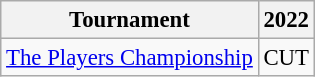<table class="wikitable" style="font-size:95%;text-align:center;">
<tr>
<th>Tournament</th>
<th>2022</th>
</tr>
<tr>
<td align=left><a href='#'>The Players Championship</a></td>
<td>CUT</td>
</tr>
</table>
